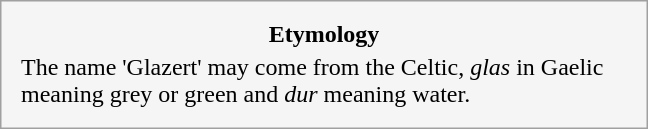<table style="float:left; margin:1em 1em 1em 1em; width:27em; border: 1px solid #a0a0a0; padding: 10px; background-color: #F5F5F5; text-align:left;">
<tr style="text-align:center;">
<td><strong>Etymology</strong></td>
</tr>
<tr style="text-align:left; font-size:x-medium;">
<td>The name 'Glazert' may come from the Celtic, <em>glas</em> in Gaelic meaning grey or green and <em>dur</em> meaning water.</td>
</tr>
</table>
